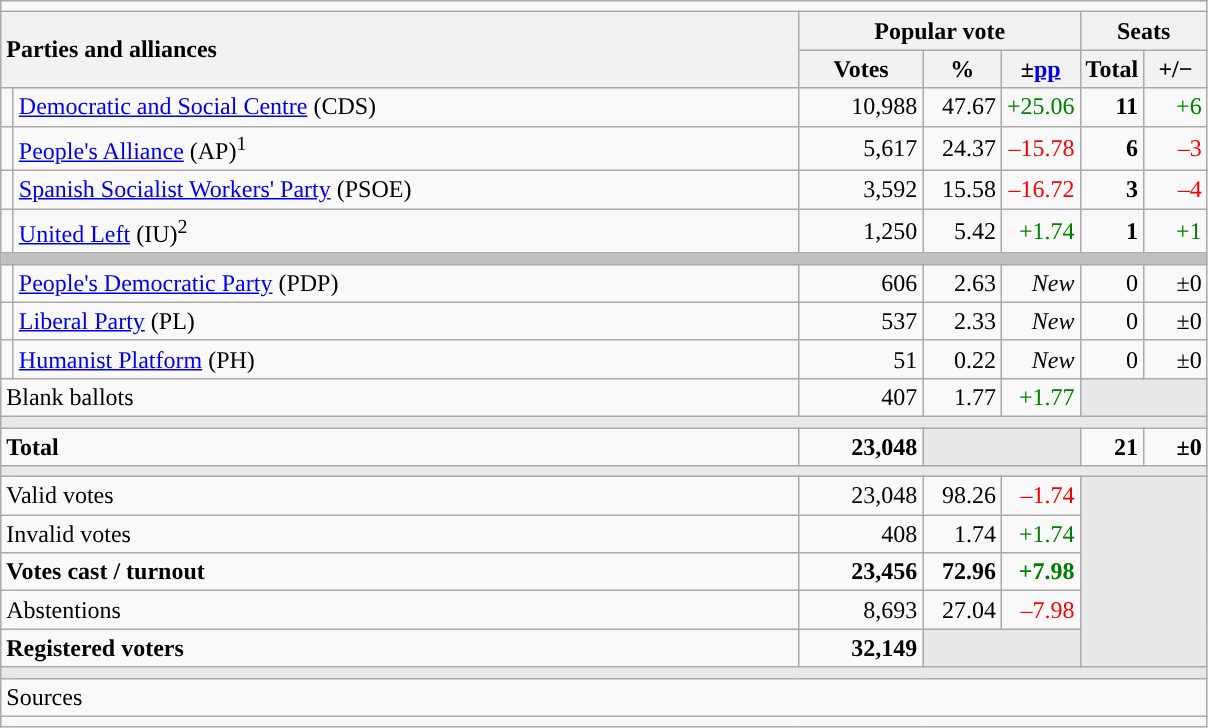<table class="wikitable" style="text-align:right;">
<tr>
<td colspan="7"></td>
</tr>
<tr>
<th style="text-align:left;" rowspan="2" colspan="2" width="525">Parties and alliances</th>
<th colspan="3">Popular vote</th>
<th colspan="2">Seats</th>
</tr>
<tr>
<th width="75">Votes</th>
<th width="45">%</th>
<th width="45">±<a href='#'>pp</a></th>
<th width="35">Total</th>
<th width="35">+/−</th>
</tr>
<tr>
<td width="1" style="color:inherit;background:"></td>
<td align="left"><a href='#'>Democratic and Social Centre</a> (CDS)</td>
<td>10,988</td>
<td>47.67</td>
<td style="color:green;">+25.06</td>
<td><strong>11</strong></td>
<td style="color:green;">+6</td>
</tr>
<tr>
<td style="color:inherit;background:"></td>
<td align="left"><a href='#'>People's Alliance</a> (AP)<sup>1</sup></td>
<td>5,617</td>
<td>24.37</td>
<td style="color:red;">–15.78</td>
<td><strong>6</strong></td>
<td style="color:red;">–3</td>
</tr>
<tr>
<td style="color:inherit;background:"></td>
<td align="left"><a href='#'>Spanish Socialist Workers' Party</a> (PSOE)</td>
<td>3,592</td>
<td>15.58</td>
<td style="color:red;">–16.72</td>
<td><strong>3</strong></td>
<td style="color:red;">–4</td>
</tr>
<tr>
<td style="color:inherit;background:"></td>
<td align="left"><a href='#'>United Left</a> (IU)<sup>2</sup></td>
<td>1,250</td>
<td>5.42</td>
<td style="color:green;">+1.74</td>
<td><strong>1</strong></td>
<td style="color:green;">+1</td>
</tr>
<tr>
<td colspan="7" bgcolor="#C0C0C0"></td>
</tr>
<tr>
<td style="color:inherit;background:"></td>
<td align="left"><a href='#'>People's Democratic Party</a> (PDP)</td>
<td>606</td>
<td>2.63</td>
<td><em>New</em></td>
<td>0</td>
<td>±0</td>
</tr>
<tr>
<td style="color:inherit;background:"></td>
<td align="left"><a href='#'>Liberal Party</a> (PL)</td>
<td>537</td>
<td>2.33</td>
<td><em>New</em></td>
<td>0</td>
<td>±0</td>
</tr>
<tr>
<td style="color:inherit;background:"></td>
<td align="left"><a href='#'>Humanist Platform</a> (PH)</td>
<td>51</td>
<td>0.22</td>
<td><em>New</em></td>
<td>0</td>
<td>±0</td>
</tr>
<tr>
<td align="left" colspan="2">Blank ballots</td>
<td>407</td>
<td>1.77</td>
<td style="color:green;">+1.77</td>
<td bgcolor="#E9E9E9" colspan="2"></td>
</tr>
<tr>
<td colspan="7" bgcolor="#E9E9E9"></td>
</tr>
<tr style="font-weight:bold;">
<td align="left" colspan="2">Total</td>
<td>23,048</td>
<td bgcolor="#E9E9E9" colspan="2"></td>
<td>21</td>
<td>±0</td>
</tr>
<tr>
<td colspan="7" bgcolor="#E9E9E9"></td>
</tr>
<tr>
<td align="left" colspan="2">Valid votes</td>
<td>23,048</td>
<td>98.26</td>
<td style="color:red;">–1.74</td>
<td bgcolor="#E9E9E9" colspan="2" rowspan="5"></td>
</tr>
<tr>
<td align="left" colspan="2">Invalid votes</td>
<td>408</td>
<td>1.74</td>
<td style="color:green;">+1.74</td>
</tr>
<tr style="font-weight:bold;">
<td align="left" colspan="2">Votes cast / turnout</td>
<td>23,456</td>
<td>72.96</td>
<td style="color:green;">+7.98</td>
</tr>
<tr>
<td align="left" colspan="2">Abstentions</td>
<td>8,693</td>
<td>27.04</td>
<td style="color:red;">–7.98</td>
</tr>
<tr style="font-weight:bold;">
<td align="left" colspan="2">Registered voters</td>
<td>32,149</td>
<td bgcolor="#E9E9E9" colspan="2"></td>
</tr>
<tr>
<td colspan="7" bgcolor="#E9E9E9"></td>
</tr>
<tr>
<td align="left" colspan="7">Sources</td>
</tr>
<tr>
<td colspan="7" style="text-align:left; max-width:790px;"></td>
</tr>
</table>
